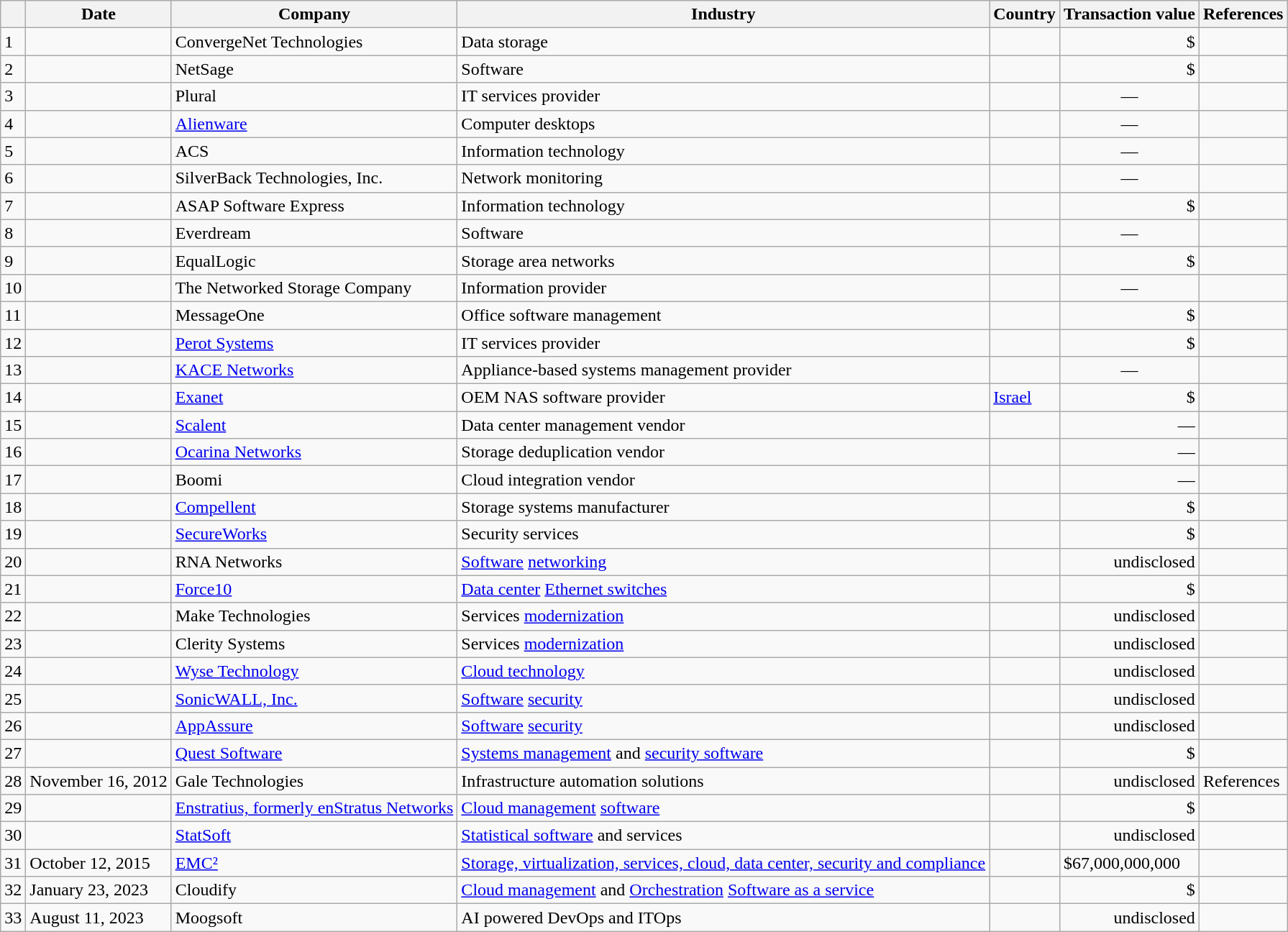<table class="wikitable sortable">
<tr>
<th></th>
<th>Date</th>
<th>Company</th>
<th>Industry</th>
<th>Country</th>
<th>Transaction value</th>
<th class="unsortable">References</th>
</tr>
<tr>
<td>1</td>
<td></td>
<td>ConvergeNet Technologies</td>
<td>Data storage</td>
<td></td>
<td align="right">$</td>
<td style="text-align:center;"></td>
</tr>
<tr>
<td>2</td>
<td></td>
<td>NetSage</td>
<td>Software</td>
<td></td>
<td align="right">$</td>
<td style="text-align:center;"></td>
</tr>
<tr>
<td>3</td>
<td></td>
<td>Plural </td>
<td>IT services provider</td>
<td></td>
<td style="text-align:center;">—</td>
<td style="text-align:center;"></td>
</tr>
<tr>
<td>4</td>
<td></td>
<td><a href='#'>Alienware</a></td>
<td>Computer desktops</td>
<td></td>
<td style="text-align:center;">—</td>
<td style="text-align:center;"></td>
</tr>
<tr>
<td>5</td>
<td></td>
<td>ACS</td>
<td>Information technology</td>
<td></td>
<td style="text-align:center;">—</td>
<td style="text-align:center;"></td>
</tr>
<tr>
<td>6</td>
<td></td>
<td>SilverBack Technologies, Inc.</td>
<td>Network monitoring</td>
<td></td>
<td style="text-align:center;">—</td>
<td style="text-align:center;"></td>
</tr>
<tr>
<td>7</td>
<td></td>
<td>ASAP Software Express</td>
<td>Information technology</td>
<td></td>
<td align="right">$</td>
<td style="text-align:center;"></td>
</tr>
<tr>
<td>8</td>
<td></td>
<td>Everdream</td>
<td>Software</td>
<td></td>
<td style="text-align:center;">—</td>
<td style="text-align:center;"></td>
</tr>
<tr>
<td>9</td>
<td></td>
<td>EqualLogic</td>
<td>Storage area networks</td>
<td></td>
<td align="right">$</td>
<td style="text-align:center;"></td>
</tr>
<tr>
<td>10</td>
<td></td>
<td>The Networked Storage Company</td>
<td>Information provider</td>
<td></td>
<td style="text-align:center;">—</td>
<td style="text-align:center;"></td>
</tr>
<tr>
<td>11</td>
<td></td>
<td>MessageOne</td>
<td>Office software management</td>
<td></td>
<td align="right">$</td>
<td style="text-align:center;"></td>
</tr>
<tr>
<td>12</td>
<td></td>
<td><a href='#'>Perot Systems</a></td>
<td>IT services provider</td>
<td></td>
<td align="right">$</td>
<td style="text-align:center;"></td>
</tr>
<tr>
<td>13</td>
<td></td>
<td><a href='#'>KACE Networks</a></td>
<td>Appliance-based systems management provider</td>
<td></td>
<td style="text-align:center;">—</td>
<td style="text-align:center;"></td>
</tr>
<tr>
<td>14</td>
<td></td>
<td><a href='#'>Exanet</a></td>
<td>OEM NAS software provider</td>
<td><a href='#'>Israel</a></td>
<td align="right">$</td>
<td style="text-align:center;"></td>
</tr>
<tr>
<td>15</td>
<td></td>
<td><a href='#'>Scalent</a></td>
<td>Data center management vendor</td>
<td></td>
<td align="right">—</td>
<td style="text-align:center;"></td>
</tr>
<tr>
<td>16</td>
<td></td>
<td><a href='#'>Ocarina Networks</a></td>
<td>Storage deduplication vendor</td>
<td></td>
<td align="right">—</td>
<td style="text-align:center;"></td>
</tr>
<tr>
<td>17</td>
<td></td>
<td>Boomi</td>
<td>Cloud integration vendor</td>
<td></td>
<td align="right">—</td>
<td style="text-align:center;"></td>
</tr>
<tr>
<td>18</td>
<td></td>
<td><a href='#'>Compellent</a></td>
<td>Storage systems manufacturer</td>
<td></td>
<td align="right">$</td>
<td style="text-align:center;"></td>
</tr>
<tr>
<td>19</td>
<td></td>
<td><a href='#'>SecureWorks</a></td>
<td>Security services</td>
<td></td>
<td align="right">$</td>
<td style="text-align:center;"></td>
</tr>
<tr>
<td>20</td>
<td></td>
<td>RNA Networks</td>
<td><a href='#'>Software</a> <a href='#'>networking</a></td>
<td></td>
<td align="right">undisclosed</td>
<td style="text-align:center;"></td>
</tr>
<tr>
<td>21</td>
<td></td>
<td><a href='#'>Force10</a></td>
<td><a href='#'>Data center</a> <a href='#'>Ethernet switches</a></td>
<td></td>
<td align="right">$</td>
<td style="text-align:center;"></td>
</tr>
<tr>
<td>22</td>
<td></td>
<td>Make Technologies</td>
<td>Services <a href='#'>modernization</a></td>
<td></td>
<td align="right">undisclosed</td>
<td style="text-align:center;"></td>
</tr>
<tr>
<td>23</td>
<td></td>
<td>Clerity Systems</td>
<td>Services <a href='#'>modernization</a></td>
<td></td>
<td align="right">undisclosed</td>
<td style="text-align:center;"></td>
</tr>
<tr>
<td>24</td>
<td></td>
<td><a href='#'>Wyse Technology</a></td>
<td><a href='#'>Cloud technology</a></td>
<td></td>
<td align="right">undisclosed</td>
<td style="text-align:center;"></td>
</tr>
<tr>
<td>25</td>
<td></td>
<td><a href='#'>SonicWALL, Inc.</a></td>
<td><a href='#'>Software</a> <a href='#'>security</a></td>
<td></td>
<td align="right">undisclosed</td>
<td style="text-align:center;"></td>
</tr>
<tr>
<td>26</td>
<td></td>
<td><a href='#'>AppAssure</a></td>
<td><a href='#'>Software</a> <a href='#'>security</a></td>
<td></td>
<td align="right">undisclosed</td>
<td style="text-align:center;"></td>
</tr>
<tr>
<td>27</td>
<td></td>
<td><a href='#'>Quest Software</a></td>
<td><a href='#'>Systems management</a> and <a href='#'>security software</a></td>
<td></td>
<td align="right">$</td>
<td style="text-align:center;"></td>
</tr>
<tr>
<td>28</td>
<td>November 16, 2012</td>
<td>Gale Technologies</td>
<td>Infrastructure automation solutions</td>
<td></td>
<td align="right">undisclosed</td>
<td class="unsortable">References</td>
</tr>
<tr>
<td>29</td>
<td></td>
<td><a href='#'>Enstratius, formerly enStratus Networks</a></td>
<td><a href='#'>Cloud management</a> <a href='#'>software</a></td>
<td></td>
<td align="right">$</td>
<td style="text-align:center;"></td>
</tr>
<tr>
<td>30</td>
<td></td>
<td><a href='#'>StatSoft</a></td>
<td><a href='#'>Statistical software</a> and services</td>
<td></td>
<td align="right">undisclosed</td>
<td style="text-align:center;"></td>
</tr>
<tr>
<td>31</td>
<td>October 12, 2015</td>
<td><a href='#'>EMC²</a></td>
<td><a href='#'>Storage, virtualization, services, cloud, data center, security and compliance</a></td>
<td></td>
<td>$67,000,000,000</td>
<td></td>
</tr>
<tr>
<td>32</td>
<td>January 23, 2023</td>
<td>Cloudify</td>
<td><a href='#'>Cloud management</a> and  <a href='#'>Orchestration</a> <a href='#'>Software as a service</a></td>
<td></td>
<td align="right">$</td>
<td></td>
</tr>
<tr>
<td>33</td>
<td>August 11, 2023</td>
<td>Moogsoft</td>
<td>AI powered DevOps and ITOps</td>
<td></td>
<td align="right">undisclosed</td>
<td></td>
</tr>
</table>
